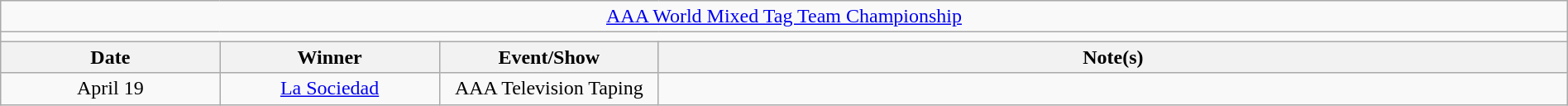<table class="wikitable" style="text-align:center; width:100%;">
<tr>
<td colspan="5"><a href='#'>AAA World Mixed Tag Team Championship</a></td>
</tr>
<tr>
<td colspan="5"><strong></strong></td>
</tr>
<tr>
<th width="14%">Date</th>
<th width="14%">Winner</th>
<th width="14%">Event/Show</th>
<th width="58%">Note(s)</th>
</tr>
<tr>
<td>April 19</td>
<td><a href='#'>La Sociedad</a><br></td>
<td>AAA Television Taping</td>
<td align="left"></td>
</tr>
</table>
